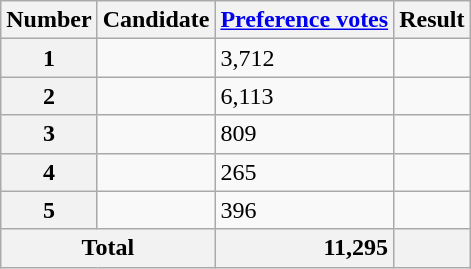<table class="wikitable sortable" >
<tr>
<th scope="col">Number</th>
<th scope="col">Candidate</th>
<th scope="col"><a href='#'>Preference votes</a></th>
<th scope="col">Result</th>
</tr>
<tr>
<th scope="row">1</th>
<td style="text-align:left"></td>
<td>3,712</td>
<td></td>
</tr>
<tr>
<th scope="row">2</th>
<td style="text-align:left"></td>
<td>6,113</td>
<td></td>
</tr>
<tr>
<th scope="row">3</th>
<td style="text-align:left"></td>
<td>809</td>
<td></td>
</tr>
<tr>
<th scope="row">4</th>
<td style="text-align:left"></td>
<td>265</td>
<td></td>
</tr>
<tr>
<th scope="row">5</th>
<td style="text-align:left"></td>
<td>396</td>
<td></td>
</tr>
<tr class="sortbottom">
<th scope="row"  colspan="2">Total</th>
<th style="text-align:right">11,295</th>
<th></th>
</tr>
</table>
